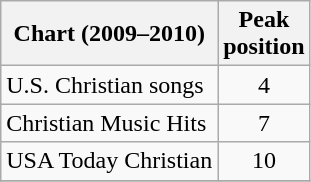<table class="wikitable sortable">
<tr>
<th>Chart (2009–2010)</th>
<th>Peak<br>position</th>
</tr>
<tr>
<td>U.S. Christian songs</td>
<td align="center">4</td>
</tr>
<tr>
<td>Christian Music Hits</td>
<td align="center">7</td>
</tr>
<tr>
<td>USA Today Christian</td>
<td align="center">10</td>
</tr>
<tr>
</tr>
</table>
